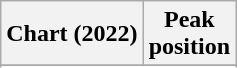<table class="wikitable" border="1">
<tr>
<th>Chart (2022)</th>
<th>Peak<br>position</th>
</tr>
<tr>
</tr>
<tr>
</tr>
</table>
